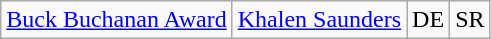<table class="wikitable">
<tr>
<td><a href='#'>Buck Buchanan Award</a></td>
<td><a href='#'>Khalen Saunders</a></td>
<td>DE</td>
<td>SR</td>
</tr>
</table>
